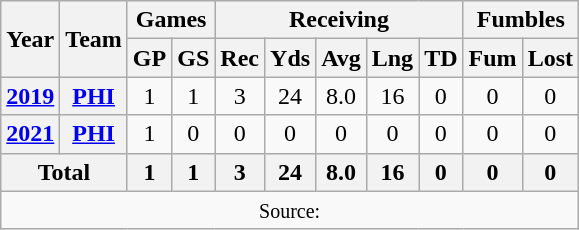<table class="wikitable" style="text-align: center;">
<tr>
<th rowspan="2">Year</th>
<th rowspan="2">Team</th>
<th colspan="2">Games</th>
<th colspan="5">Receiving</th>
<th colspan="2">Fumbles</th>
</tr>
<tr>
<th>GP</th>
<th>GS</th>
<th>Rec</th>
<th>Yds</th>
<th>Avg</th>
<th>Lng</th>
<th>TD</th>
<th>Fum</th>
<th>Lost</th>
</tr>
<tr>
<th><a href='#'>2019</a></th>
<th><a href='#'>PHI</a></th>
<td>1</td>
<td>1</td>
<td>3</td>
<td>24</td>
<td>8.0</td>
<td>16</td>
<td>0</td>
<td>0</td>
<td>0</td>
</tr>
<tr>
<th><a href='#'>2021</a></th>
<th><a href='#'>PHI</a></th>
<td>1</td>
<td>0</td>
<td>0</td>
<td>0</td>
<td>0</td>
<td>0</td>
<td>0</td>
<td>0</td>
<td>0</td>
</tr>
<tr>
<th colspan="2">Total</th>
<th>1</th>
<th>1</th>
<th>3</th>
<th>24</th>
<th>8.0</th>
<th>16</th>
<th>0</th>
<th>0</th>
<th>0</th>
</tr>
<tr>
<td colspan="11"><small>Source: </small></td>
</tr>
</table>
